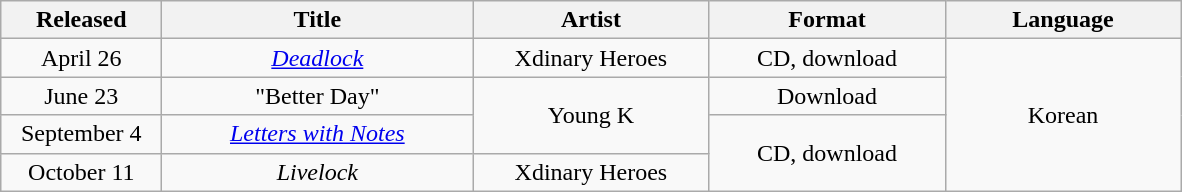<table class="wikitable plainrowheaders" style="text-align:center;">
<tr>
<th width="100">Released</th>
<th width="200">Title</th>
<th width="150">Artist</th>
<th width="150">Format</th>
<th width="150">Language</th>
</tr>
<tr>
<td>April 26</td>
<td><em><a href='#'>Deadlock</a></em></td>
<td>Xdinary Heroes</td>
<td>CD, download</td>
<td rowspan="4">Korean</td>
</tr>
<tr>
<td>June 23</td>
<td>"Better Day"</td>
<td rowspan="2">Young K</td>
<td>Download</td>
</tr>
<tr>
<td>September 4</td>
<td><em><a href='#'>Letters with Notes</a></em></td>
<td rowspan="2">CD, download</td>
</tr>
<tr>
<td>October 11</td>
<td><em>Livelock</em></td>
<td>Xdinary Heroes</td>
</tr>
</table>
